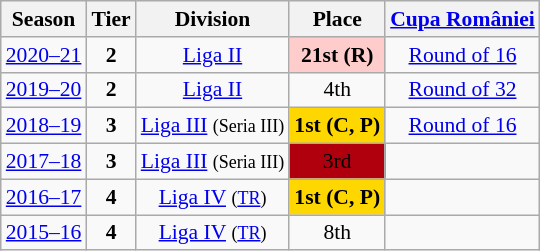<table class="wikitable" style="text-align:center; font-size:90%">
<tr>
<th>Season</th>
<th>Tier</th>
<th>Division</th>
<th>Place</th>
<th><a href='#'>Cupa României</a></th>
</tr>
<tr>
<td><a href='#'>2020–21</a></td>
<td><strong>2</strong></td>
<td><a href='#'>Liga II</a></td>
<td align=center bgcolor=#FFCCCC><strong>21st</strong> <strong>(R)</strong></td>
<td><a href='#'>Round of 16</a></td>
</tr>
<tr>
<td><a href='#'>2019–20</a></td>
<td><strong>2</strong></td>
<td><a href='#'>Liga II</a></td>
<td>4th</td>
<td><a href='#'>Round of 32</a></td>
</tr>
<tr>
<td><a href='#'>2018–19</a></td>
<td><strong>3</strong></td>
<td><a href='#'>Liga III</a> <small>(Seria III)</small></td>
<td align=center bgcolor=gold><strong>1st</strong> <strong>(C, P)</strong></td>
<td><a href='#'>Round of 16</a></td>
</tr>
<tr>
<td><a href='#'>2017–18</a></td>
<td><strong>3</strong></td>
<td><a href='#'>Liga III</a> <small>(Seria III)</small></td>
<td align=center bgcolor=bronze>3rd</td>
<td></td>
</tr>
<tr>
<td><a href='#'>2016–17</a></td>
<td><strong>4</strong></td>
<td><a href='#'>Liga IV</a> <small>(<a href='#'>TR</a>)</small></td>
<td align=center bgcolor=gold><strong>1st</strong> <strong>(C, P)</strong></td>
<td></td>
</tr>
<tr>
<td><a href='#'>2015–16</a></td>
<td><strong>4</strong></td>
<td><a href='#'>Liga IV</a> <small>(<a href='#'>TR</a>)</small></td>
<td>8th</td>
<td></td>
</tr>
</table>
